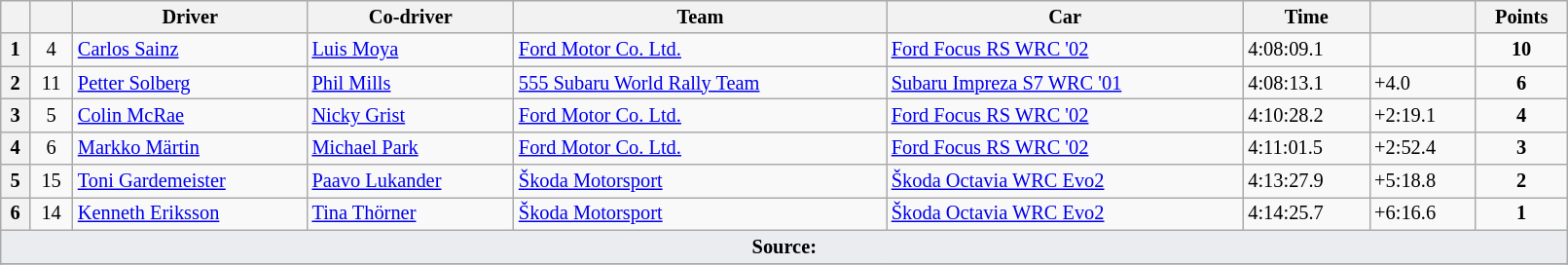<table class="wikitable" width=85% style="font-size: 85%;">
<tr>
<th></th>
<th></th>
<th>Driver</th>
<th>Co-driver</th>
<th>Team</th>
<th>Car</th>
<th>Time</th>
<th></th>
<th>Points</th>
</tr>
<tr>
<th>1</th>
<td align="center">4</td>
<td> <a href='#'>Carlos Sainz</a></td>
<td> <a href='#'>Luis Moya</a></td>
<td> <a href='#'>Ford Motor Co. Ltd.</a></td>
<td><a href='#'>Ford Focus RS WRC '02</a></td>
<td>4:08:09.1</td>
<td></td>
<td align="center"><strong>10</strong></td>
</tr>
<tr>
<th>2</th>
<td align="center">11</td>
<td> <a href='#'>Petter Solberg</a></td>
<td> <a href='#'>Phil Mills</a></td>
<td> <a href='#'>555 Subaru World Rally Team</a></td>
<td><a href='#'>Subaru Impreza S7 WRC '01</a></td>
<td>4:08:13.1</td>
<td>+4.0</td>
<td align="center"><strong>6</strong></td>
</tr>
<tr>
<th>3</th>
<td align="center">5</td>
<td> <a href='#'>Colin McRae</a></td>
<td> <a href='#'>Nicky Grist</a></td>
<td> <a href='#'>Ford Motor Co. Ltd.</a></td>
<td><a href='#'>Ford Focus RS WRC '02</a></td>
<td>4:10:28.2</td>
<td>+2:19.1</td>
<td align="center"><strong>4</strong></td>
</tr>
<tr>
<th>4</th>
<td align="center">6</td>
<td> <a href='#'>Markko Märtin</a></td>
<td> <a href='#'>Michael Park</a></td>
<td> <a href='#'>Ford Motor Co. Ltd.</a></td>
<td><a href='#'>Ford Focus RS WRC '02</a></td>
<td>4:11:01.5</td>
<td>+2:52.4</td>
<td align="center"><strong>3</strong></td>
</tr>
<tr>
<th>5</th>
<td align="center">15</td>
<td> <a href='#'>Toni Gardemeister</a></td>
<td> <a href='#'>Paavo Lukander</a></td>
<td> <a href='#'>Škoda Motorsport</a></td>
<td><a href='#'>Škoda Octavia WRC Evo2</a></td>
<td>4:13:27.9</td>
<td>+5:18.8</td>
<td align="center"><strong>2</strong></td>
</tr>
<tr>
<th>6</th>
<td align="center">14</td>
<td> <a href='#'>Kenneth Eriksson</a></td>
<td> <a href='#'>Tina Thörner</a></td>
<td> <a href='#'>Škoda Motorsport</a></td>
<td><a href='#'>Škoda Octavia WRC Evo2</a></td>
<td>4:14:25.7</td>
<td>+6:16.6</td>
<td align="center"><strong>1</strong></td>
</tr>
<tr>
<td style="background-color:#EAECF0; text-align:center" colspan="9"><strong>Source:</strong></td>
</tr>
<tr>
</tr>
</table>
